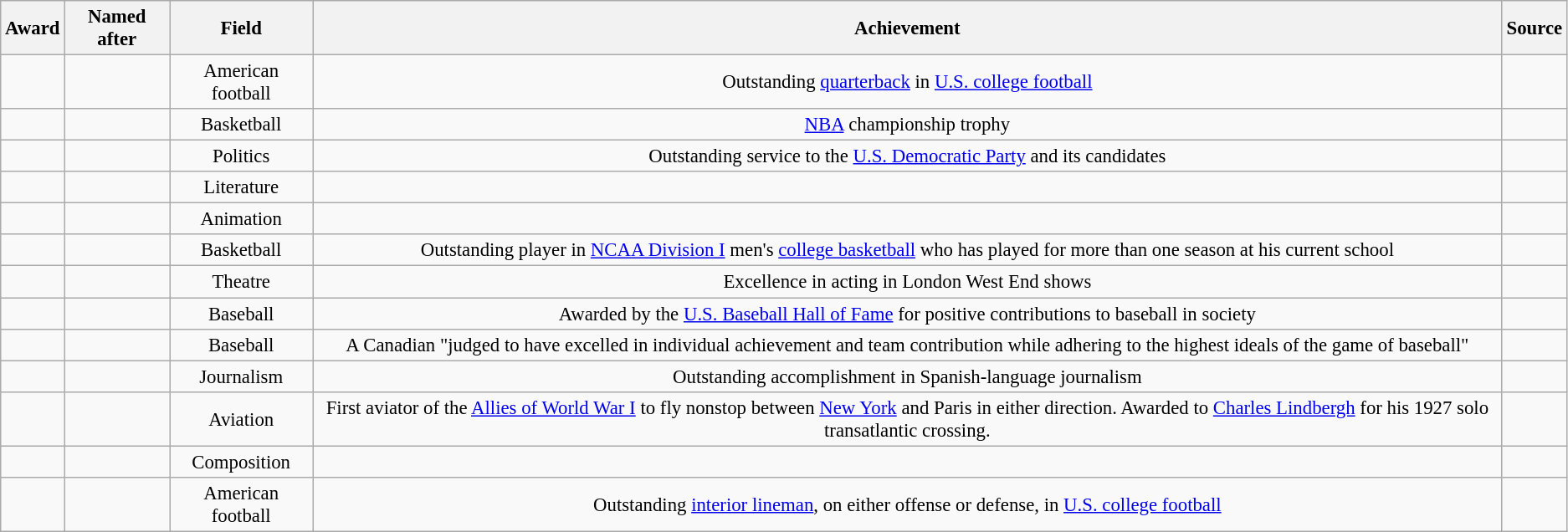<table class="wikitable sortable" style="text-align:center; font-size:95%">
<tr>
<th>Award</th>
<th>Named after</th>
<th>Field</th>
<th>Achievement</th>
<th>Source</th>
</tr>
<tr>
<td align="left"></td>
<td></td>
<td>American football</td>
<td>Outstanding <a href='#'>quarterback</a> in <a href='#'>U.S. college football</a></td>
<td></td>
</tr>
<tr>
<td align="left"></td>
<td></td>
<td>Basketball</td>
<td><a href='#'>NBA</a> championship trophy</td>
<td></td>
</tr>
<tr>
<td align="left"></td>
<td></td>
<td>Politics</td>
<td>Outstanding service to the <a href='#'>U.S. Democratic Party</a> and its candidates</td>
<td></td>
</tr>
<tr>
<td align="left"></td>
<td></td>
<td>Literature</td>
<td></td>
<td></td>
</tr>
<tr>
<td align="left"></td>
<td></td>
<td>Animation</td>
<td></td>
<td></td>
</tr>
<tr>
<td align="left"></td>
<td></td>
<td>Basketball</td>
<td>Outstanding player in <a href='#'>NCAA Division I</a> men's <a href='#'>college basketball</a> who has played for more than one season at his current school</td>
<td></td>
</tr>
<tr>
<td align="left"></td>
<td></td>
<td>Theatre</td>
<td>Excellence in acting in London West End shows</td>
<td></td>
</tr>
<tr>
<td align="left"></td>
<td></td>
<td>Baseball</td>
<td>Awarded by the <a href='#'>U.S. Baseball Hall of Fame</a> for positive contributions to baseball in society</td>
<td></td>
</tr>
<tr>
<td align="left"></td>
<td></td>
<td>Baseball</td>
<td>A Canadian "judged to have excelled in individual achievement and team contribution while adhering to the highest ideals of the game of baseball"</td>
<td></td>
</tr>
<tr>
<td align="left"></td>
<td></td>
<td>Journalism</td>
<td>Outstanding accomplishment in Spanish-language journalism</td>
<td></td>
</tr>
<tr>
<td align="left"></td>
<td></td>
<td>Aviation</td>
<td>First aviator of the <a href='#'>Allies of World War I</a> to fly nonstop between <a href='#'>New York</a> and Paris in either direction. Awarded to <a href='#'>Charles Lindbergh</a> for his 1927 solo transatlantic crossing.</td>
<td></td>
</tr>
<tr>
<td align="left"></td>
<td></td>
<td>Composition</td>
<td></td>
<td></td>
</tr>
<tr>
<td align="left"></td>
<td></td>
<td>American football</td>
<td>Outstanding <a href='#'>interior lineman</a>, on either offense or defense, in <a href='#'>U.S. college football</a></td>
<td></td>
</tr>
</table>
